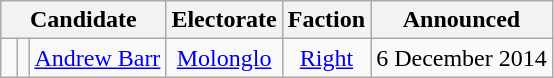<table class="wikitable" style="text-align:center">
<tr>
<th colspan=3>Candidate</th>
<th>Electorate</th>
<th>Faction</th>
<th>Announced</th>
</tr>
<tr>
<td width="3pt" > </td>
<td></td>
<td><a href='#'>Andrew Barr</a></td>
<td><a href='#'>Molonglo</a></td>
<td><a href='#'>Right</a></td>
<td>6 December 2014</td>
</tr>
</table>
